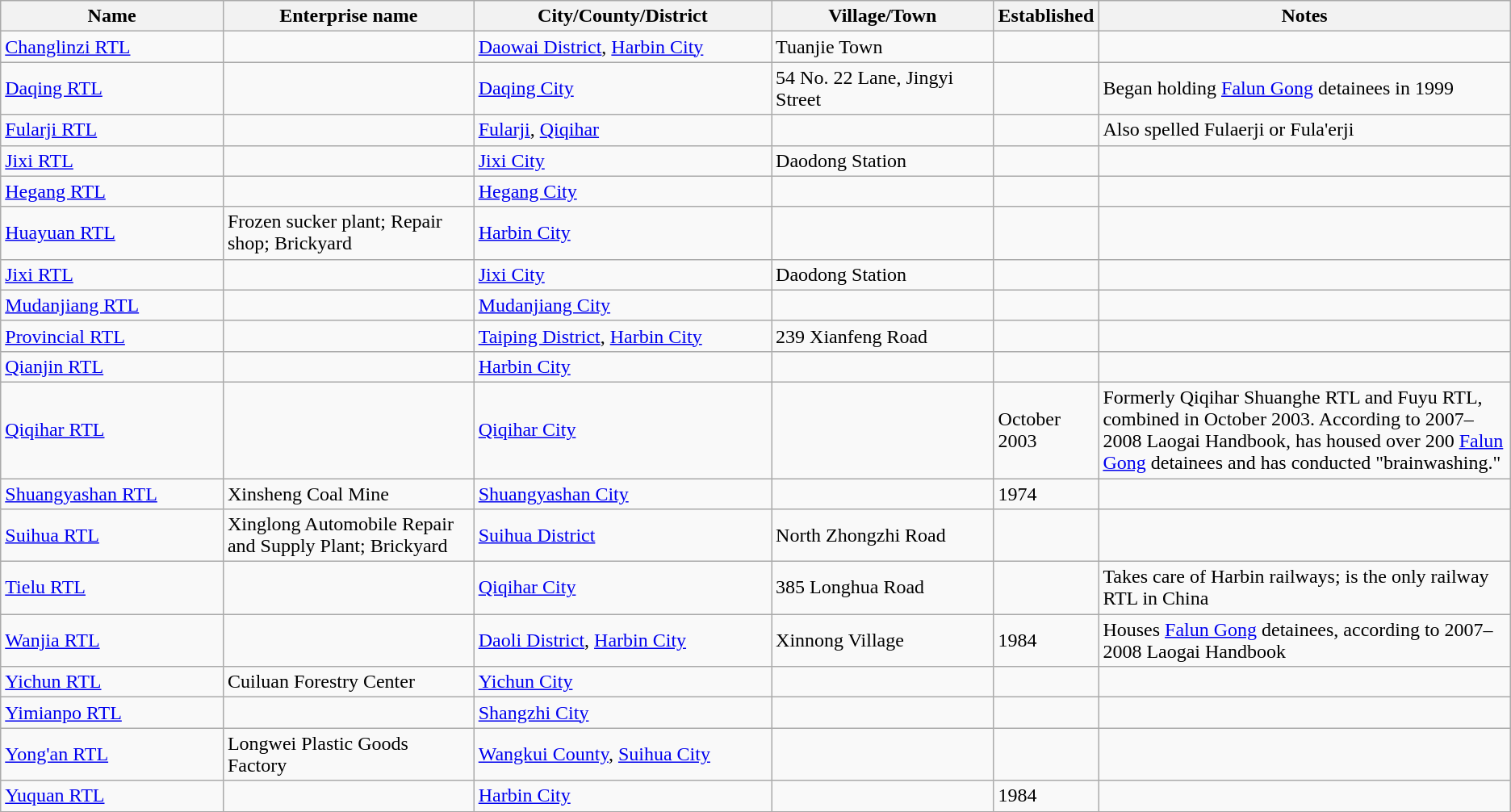<table class="wikitable">
<tr>
<th width=15%>Name</th>
<th width=17%>Enterprise name</th>
<th width=20%>City/County/District</th>
<th width=15%>Village/Town</th>
<th width=5%>Established</th>
<th width=28%>Notes</th>
</tr>
<tr>
<td><a href='#'>Changlinzi RTL</a></td>
<td></td>
<td><a href='#'>Daowai District</a>, <a href='#'>Harbin City</a></td>
<td>Tuanjie Town</td>
<td></td>
<td></td>
</tr>
<tr>
<td><a href='#'>Daqing RTL</a></td>
<td></td>
<td><a href='#'>Daqing City</a></td>
<td>54 No. 22 Lane, Jingyi Street</td>
<td></td>
<td>Began holding <a href='#'>Falun Gong</a> detainees in 1999</td>
</tr>
<tr>
<td><a href='#'>Fularji RTL</a></td>
<td></td>
<td><a href='#'>Fularji</a>, <a href='#'>Qiqihar</a></td>
<td></td>
<td></td>
<td>Also spelled Fulaerji or Fula'erji</td>
</tr>
<tr>
<td><a href='#'>Jixi RTL</a></td>
<td></td>
<td><a href='#'>Jixi City</a></td>
<td>Daodong Station</td>
<td></td>
<td></td>
</tr>
<tr>
<td><a href='#'>Hegang RTL</a></td>
<td></td>
<td><a href='#'>Hegang City</a></td>
<td></td>
<td></td>
<td></td>
</tr>
<tr>
<td><a href='#'>Huayuan RTL</a></td>
<td>Frozen sucker plant; Repair shop; Brickyard</td>
<td><a href='#'>Harbin City</a></td>
<td></td>
<td></td>
<td></td>
</tr>
<tr>
<td><a href='#'>Jixi RTL</a></td>
<td></td>
<td><a href='#'>Jixi City</a></td>
<td>Daodong Station</td>
<td></td>
<td></td>
</tr>
<tr>
<td><a href='#'>Mudanjiang RTL</a></td>
<td></td>
<td><a href='#'>Mudanjiang City</a></td>
<td></td>
<td></td>
<td></td>
</tr>
<tr>
<td><a href='#'>Provincial RTL</a></td>
<td></td>
<td><a href='#'>Taiping District</a>, <a href='#'>Harbin City</a></td>
<td>239 Xianfeng Road</td>
<td></td>
<td></td>
</tr>
<tr>
<td><a href='#'>Qianjin RTL</a></td>
<td></td>
<td><a href='#'>Harbin City</a></td>
<td></td>
<td></td>
<td></td>
</tr>
<tr>
<td><a href='#'>Qiqihar RTL</a></td>
<td></td>
<td><a href='#'>Qiqihar City</a></td>
<td></td>
<td>October 2003</td>
<td>Formerly Qiqihar Shuanghe RTL and Fuyu RTL, combined in October 2003.  According to 2007–2008 Laogai Handbook, has housed over 200 <a href='#'>Falun Gong</a> detainees and has conducted "brainwashing."</td>
</tr>
<tr>
<td><a href='#'>Shuangyashan RTL</a></td>
<td>Xinsheng Coal Mine</td>
<td><a href='#'>Shuangyashan City</a></td>
<td></td>
<td>1974</td>
<td></td>
</tr>
<tr>
<td><a href='#'>Suihua RTL</a></td>
<td>Xinglong Automobile Repair and Supply Plant; Brickyard</td>
<td><a href='#'>Suihua District</a></td>
<td>North Zhongzhi Road</td>
<td></td>
<td></td>
</tr>
<tr>
<td><a href='#'>Tielu RTL</a></td>
<td></td>
<td><a href='#'>Qiqihar City</a></td>
<td>385 Longhua Road</td>
<td></td>
<td>Takes care of Harbin railways; is the only railway RTL in China</td>
</tr>
<tr>
<td><a href='#'>Wanjia RTL</a></td>
<td></td>
<td><a href='#'>Daoli District</a>, <a href='#'>Harbin City</a></td>
<td>Xinnong Village</td>
<td>1984</td>
<td>Houses <a href='#'>Falun Gong</a> detainees, according to 2007–2008 Laogai Handbook</td>
</tr>
<tr>
<td><a href='#'>Yichun RTL</a></td>
<td>Cuiluan Forestry Center</td>
<td><a href='#'>Yichun City</a></td>
<td></td>
<td></td>
<td></td>
</tr>
<tr>
<td><a href='#'>Yimianpo RTL</a></td>
<td></td>
<td><a href='#'>Shangzhi City</a></td>
<td></td>
<td></td>
<td></td>
</tr>
<tr>
<td><a href='#'>Yong'an RTL</a></td>
<td>Longwei Plastic Goods Factory</td>
<td><a href='#'>Wangkui County</a>, <a href='#'>Suihua City</a></td>
<td></td>
<td></td>
<td></td>
</tr>
<tr>
<td><a href='#'>Yuquan RTL</a></td>
<td></td>
<td><a href='#'>Harbin City</a></td>
<td></td>
<td>1984</td>
<td></td>
</tr>
<tr>
</tr>
</table>
